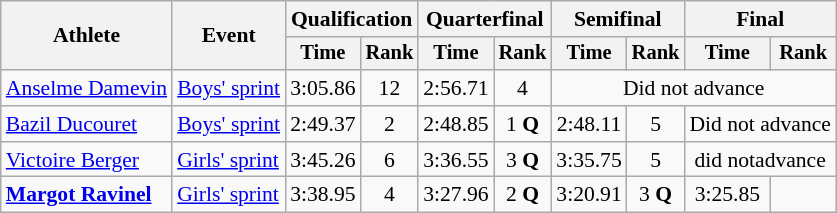<table class="wikitable" style="font-size:90%">
<tr>
<th rowspan="2">Athlete</th>
<th rowspan="2">Event</th>
<th colspan="2">Qualification</th>
<th colspan="2">Quarterfinal</th>
<th colspan="2">Semifinal</th>
<th colspan="2">Final</th>
</tr>
<tr style="font-size:95%">
<th>Time</th>
<th>Rank</th>
<th>Time</th>
<th>Rank</th>
<th>Time</th>
<th>Rank</th>
<th>Time</th>
<th>Rank</th>
</tr>
<tr align=center>
<td align=left><a href='#'>Anselme Damevin</a></td>
<td align=left><a href='#'>Boys' sprint</a></td>
<td>3:05.86</td>
<td>12</td>
<td>2:56.71</td>
<td>4</td>
<td colspan=4>Did not advance</td>
</tr>
<tr align=center>
<td align=left><a href='#'>Bazil Ducouret</a></td>
<td align=left><a href='#'>Boys' sprint</a></td>
<td>2:49.37</td>
<td>2</td>
<td>2:48.85</td>
<td>1 <strong>Q</strong></td>
<td>2:48.11</td>
<td>5</td>
<td colspan=2>Did not advance</td>
</tr>
<tr align=center>
<td align=left><a href='#'>Victoire Berger</a></td>
<td align=left><a href='#'>Girls' sprint</a></td>
<td>3:45.26</td>
<td>6</td>
<td>3:36.55</td>
<td>3 <strong>Q</strong></td>
<td>3:35.75</td>
<td>5</td>
<td colspan=2>did notadvance</td>
</tr>
<tr align=center>
<td align=left><strong><a href='#'>Margot Ravinel</a></strong></td>
<td align=left><a href='#'>Girls' sprint</a></td>
<td>3:38.95</td>
<td>4</td>
<td>3:27.96</td>
<td>2 <strong>Q</strong></td>
<td>3:20.91</td>
<td>3 <strong>Q</strong></td>
<td>3:25.85</td>
<td></td>
</tr>
</table>
